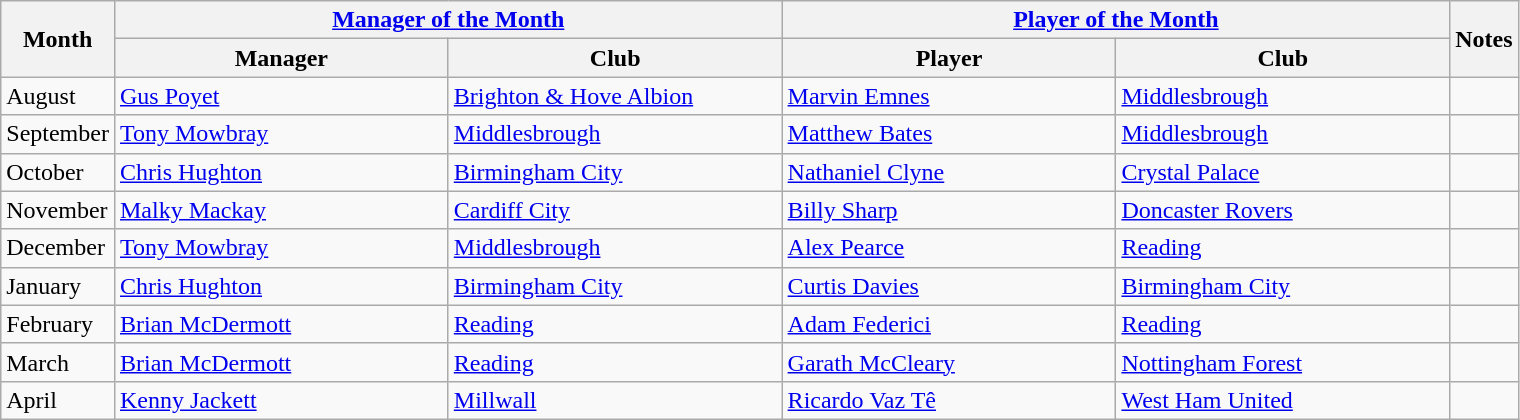<table class="wikitable">
<tr>
<th rowspan="2">Month</th>
<th colspan="2"><a href='#'>Manager of the Month</a></th>
<th colspan="2"><a href='#'>Player of the Month</a></th>
<th rowspan="2">Notes</th>
</tr>
<tr>
<th width=22%>Manager</th>
<th width=22%>Club</th>
<th width=22%>Player</th>
<th width=22%>Club</th>
</tr>
<tr>
<td>August</td>
<td><a href='#'>Gus Poyet</a></td>
<td><a href='#'>Brighton & Hove Albion</a></td>
<td><a href='#'>Marvin Emnes</a></td>
<td><a href='#'>Middlesbrough</a></td>
<td></td>
</tr>
<tr>
<td>September</td>
<td><a href='#'>Tony Mowbray</a></td>
<td><a href='#'>Middlesbrough</a></td>
<td><a href='#'>Matthew Bates</a></td>
<td><a href='#'>Middlesbrough</a></td>
<td></td>
</tr>
<tr>
<td>October</td>
<td><a href='#'>Chris Hughton</a></td>
<td><a href='#'>Birmingham City</a></td>
<td><a href='#'>Nathaniel Clyne</a></td>
<td><a href='#'>Crystal Palace</a></td>
<td></td>
</tr>
<tr>
<td>November</td>
<td><a href='#'>Malky Mackay</a></td>
<td><a href='#'>Cardiff City</a></td>
<td><a href='#'>Billy Sharp</a></td>
<td><a href='#'>Doncaster Rovers</a></td>
<td></td>
</tr>
<tr>
<td>December</td>
<td><a href='#'>Tony Mowbray</a></td>
<td><a href='#'>Middlesbrough</a></td>
<td><a href='#'>Alex Pearce</a></td>
<td><a href='#'>Reading</a></td>
<td></td>
</tr>
<tr>
<td>January</td>
<td><a href='#'>Chris Hughton</a></td>
<td><a href='#'>Birmingham City</a></td>
<td><a href='#'>Curtis Davies</a></td>
<td><a href='#'>Birmingham City</a></td>
<td></td>
</tr>
<tr>
<td>February</td>
<td><a href='#'>Brian McDermott</a></td>
<td><a href='#'>Reading</a></td>
<td><a href='#'>Adam Federici</a></td>
<td><a href='#'>Reading</a></td>
<td></td>
</tr>
<tr>
<td>March</td>
<td><a href='#'>Brian McDermott</a></td>
<td><a href='#'>Reading</a></td>
<td><a href='#'>Garath McCleary</a></td>
<td><a href='#'>Nottingham Forest</a></td>
<td></td>
</tr>
<tr>
<td>April</td>
<td><a href='#'>Kenny Jackett</a></td>
<td><a href='#'>Millwall</a></td>
<td><a href='#'>Ricardo Vaz Tê</a></td>
<td><a href='#'>West Ham United</a></td>
<td></td>
</tr>
</table>
